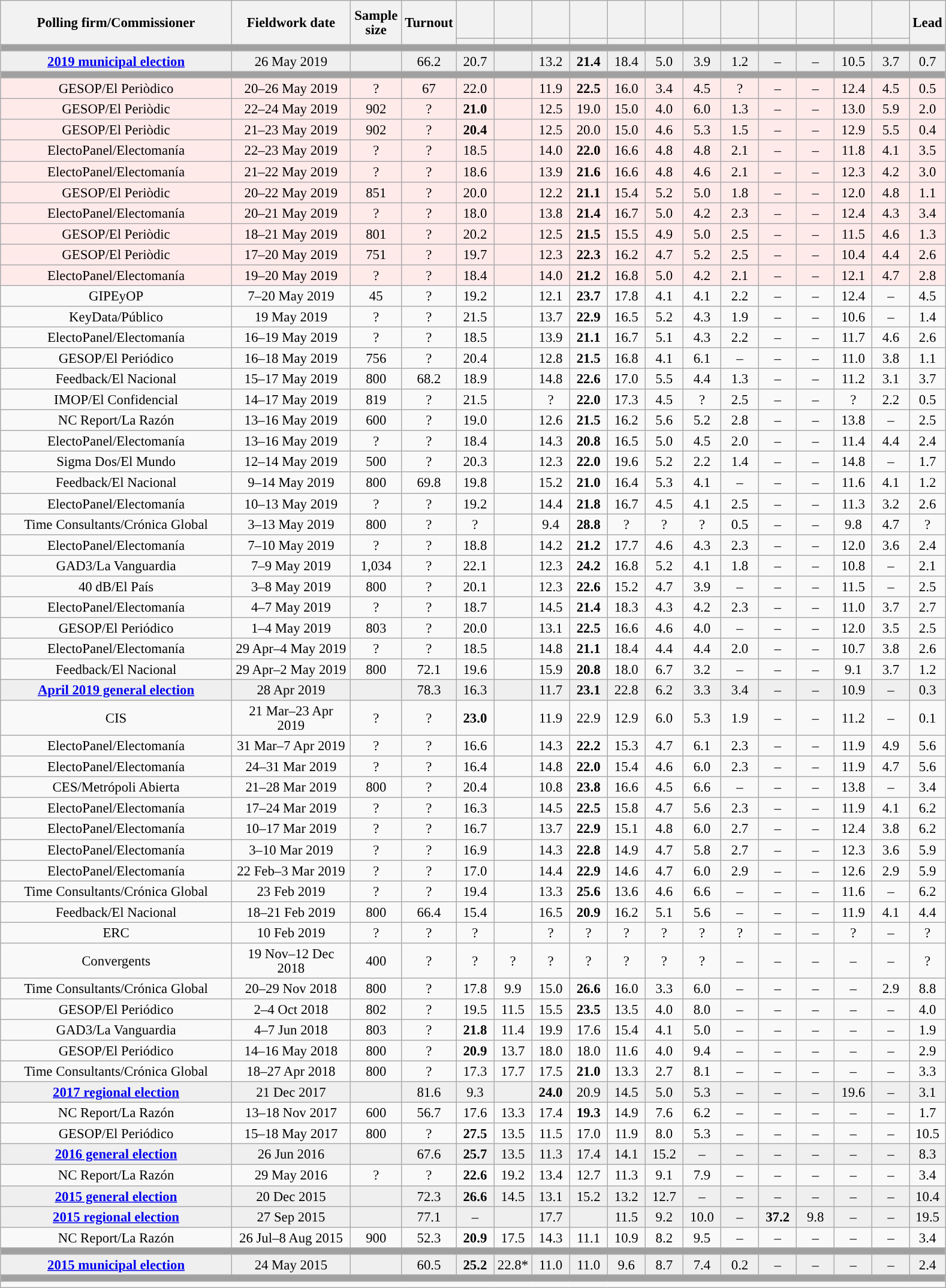<table class="wikitable collapsible collapsed" style="text-align:center; font-size:95%; line-height:16px;">
<tr style="height:42px;">
<th style="width:250px;" rowspan="2">Polling firm/Commissioner</th>
<th style="width:125px;" rowspan="2">Fieldwork date</th>
<th style="width:50px;" rowspan="2">Sample size</th>
<th style="width:45px;" rowspan="2">Turnout</th>
<th style="width:35px;"></th>
<th style="width:35px;"><br></th>
<th style="width:35px;"></th>
<th style="width:35px;"></th>
<th style="width:35px;"></th>
<th style="width:35px;"></th>
<th style="width:35px;"></th>
<th style="width:35px;"></th>
<th style="width:35px;"></th>
<th style="width:35px;"></th>
<th style="width:35px;"></th>
<th style="width:35px; font-size:90%;"></th>
<th style="width:30px;" rowspan="2">Lead</th>
</tr>
<tr>
<th style="color:inherit;background:"></th>
<th style="color:inherit;background:"></th>
<th style="color:inherit;background:"></th>
<th style="color:inherit;background:"></th>
<th style="color:inherit;background:"></th>
<th style="color:inherit;background:"></th>
<th style="color:inherit;background:"></th>
<th style="color:inherit;background:"></th>
<th style="color:inherit;background:"></th>
<th style="color:inherit;background:"></th>
<th style="color:inherit;background:"></th>
<th style="color:inherit;background:"></th>
</tr>
<tr>
<td colspan="17" style="background:#A0A0A0"></td>
</tr>
<tr style="background:#EFEFEF;">
<td><strong><a href='#'>2019 municipal election</a></strong></td>
<td>26 May 2019</td>
<td></td>
<td>66.2</td>
<td>20.7<br></td>
<td></td>
<td>13.2<br></td>
<td><strong>21.4</strong><br></td>
<td>18.4<br></td>
<td>5.0<br></td>
<td>3.9<br></td>
<td>1.2<br></td>
<td>–</td>
<td>–</td>
<td>10.5<br></td>
<td>3.7<br></td>
<td style="background:">0.7</td>
</tr>
<tr>
<td colspan="17" style="background:#A0A0A0"></td>
</tr>
<tr style="background:#FFEAEA;">
<td>GESOP/El Periòdico</td>
<td>20–26 May 2019</td>
<td>?</td>
<td>67</td>
<td>22.0<br></td>
<td></td>
<td>11.9<br></td>
<td><strong>22.5</strong><br></td>
<td>16.0<br></td>
<td>3.4<br></td>
<td>4.5<br></td>
<td>?<br></td>
<td>–</td>
<td>–</td>
<td>12.4<br></td>
<td>4.5<br></td>
<td style="background:">0.5</td>
</tr>
<tr style="background:#FFEAEA;">
<td>GESOP/El Periòdic</td>
<td>22–24 May 2019</td>
<td>902</td>
<td>?</td>
<td><strong>21.0</strong><br></td>
<td></td>
<td>12.5<br></td>
<td>19.0<br></td>
<td>15.0<br></td>
<td>4.0<br></td>
<td>6.0<br></td>
<td>1.3<br></td>
<td>–</td>
<td>–</td>
<td>13.0<br></td>
<td>5.9<br></td>
<td style="background:">2.0</td>
</tr>
<tr style="background:#FFEAEA;">
<td>GESOP/El Periòdic</td>
<td>21–23 May 2019</td>
<td>902</td>
<td>?</td>
<td><strong>20.4</strong><br></td>
<td></td>
<td>12.5<br></td>
<td>20.0<br></td>
<td>15.0<br></td>
<td>4.6<br></td>
<td>5.3<br></td>
<td>1.5<br></td>
<td>–</td>
<td>–</td>
<td>12.9<br></td>
<td>5.5<br></td>
<td style="background:">0.4</td>
</tr>
<tr style="background:#FFEAEA;">
<td>ElectoPanel/Electomanía</td>
<td>22–23 May 2019</td>
<td>?</td>
<td>?</td>
<td>18.5<br></td>
<td></td>
<td>14.0<br></td>
<td><strong>22.0</strong><br></td>
<td>16.6<br></td>
<td>4.8<br></td>
<td>4.8<br></td>
<td>2.1<br></td>
<td>–</td>
<td>–</td>
<td>11.8<br></td>
<td>4.1<br></td>
<td style="background:">3.5</td>
</tr>
<tr style="background:#FFEAEA;">
<td>ElectoPanel/Electomanía</td>
<td>21–22 May 2019</td>
<td>?</td>
<td>?</td>
<td>18.6<br></td>
<td></td>
<td>13.9<br></td>
<td><strong>21.6</strong><br></td>
<td>16.6<br></td>
<td>4.8<br></td>
<td>4.6<br></td>
<td>2.1<br></td>
<td>–</td>
<td>–</td>
<td>12.3<br></td>
<td>4.2<br></td>
<td style="background:">3.0</td>
</tr>
<tr style="background:#FFEAEA;">
<td>GESOP/El Periòdic</td>
<td>20–22 May 2019</td>
<td>851</td>
<td>?</td>
<td>20.0<br></td>
<td></td>
<td>12.2<br></td>
<td><strong>21.1</strong><br></td>
<td>15.4<br></td>
<td>5.2<br></td>
<td>5.0<br></td>
<td>1.8<br></td>
<td>–</td>
<td>–</td>
<td>12.0<br></td>
<td>4.8<br></td>
<td style="background:">1.1</td>
</tr>
<tr style="background:#FFEAEA;">
<td>ElectoPanel/Electomanía</td>
<td>20–21 May 2019</td>
<td>?</td>
<td>?</td>
<td>18.0<br></td>
<td></td>
<td>13.8<br></td>
<td><strong>21.4</strong><br></td>
<td>16.7<br></td>
<td>5.0<br></td>
<td>4.2<br></td>
<td>2.3<br></td>
<td>–</td>
<td>–</td>
<td>12.4<br></td>
<td>4.3<br></td>
<td style="background:">3.4</td>
</tr>
<tr style="background:#FFEAEA;">
<td>GESOP/El Periòdic</td>
<td>18–21 May 2019</td>
<td>801</td>
<td>?</td>
<td>20.2<br></td>
<td></td>
<td>12.5<br></td>
<td><strong>21.5</strong><br></td>
<td>15.5<br></td>
<td>4.9<br></td>
<td>5.0<br></td>
<td>2.5<br></td>
<td>–</td>
<td>–</td>
<td>11.5<br></td>
<td>4.6<br></td>
<td style="background:">1.3</td>
</tr>
<tr style="background:#FFEAEA;">
<td>GESOP/El Periòdic</td>
<td>17–20 May 2019</td>
<td>751</td>
<td>?</td>
<td>19.7<br></td>
<td></td>
<td>12.3<br></td>
<td><strong>22.3</strong><br></td>
<td>16.2<br></td>
<td>4.7<br></td>
<td>5.2<br></td>
<td>2.5<br></td>
<td>–</td>
<td>–</td>
<td>10.4<br></td>
<td>4.4<br></td>
<td style="background:">2.6</td>
</tr>
<tr style="background:#FFEAEA;">
<td>ElectoPanel/Electomanía</td>
<td>19–20 May 2019</td>
<td>?</td>
<td>?</td>
<td>18.4<br></td>
<td></td>
<td>14.0<br></td>
<td><strong>21.2</strong><br></td>
<td>16.8<br></td>
<td>5.0<br></td>
<td>4.2<br></td>
<td>2.1<br></td>
<td>–</td>
<td>–</td>
<td>12.1<br></td>
<td>4.7<br></td>
<td style="background:">2.8</td>
</tr>
<tr>
<td>GIPEyOP</td>
<td>7–20 May 2019</td>
<td>45</td>
<td>?</td>
<td>19.2<br></td>
<td></td>
<td>12.1<br></td>
<td><strong>23.7</strong><br></td>
<td>17.8<br></td>
<td>4.1<br></td>
<td>4.1<br></td>
<td>2.2<br></td>
<td>–</td>
<td>–</td>
<td>12.4<br></td>
<td>–</td>
<td style="background:">4.5</td>
</tr>
<tr>
<td>KeyData/Público</td>
<td>19 May 2019</td>
<td>?</td>
<td>?</td>
<td>21.5<br></td>
<td></td>
<td>13.7<br></td>
<td><strong>22.9</strong><br></td>
<td>16.5<br></td>
<td>5.2<br></td>
<td>4.3<br></td>
<td>1.9<br></td>
<td>–</td>
<td>–</td>
<td>10.6<br></td>
<td>–</td>
<td style="background:">1.4</td>
</tr>
<tr>
<td>ElectoPanel/Electomanía</td>
<td>16–19 May 2019</td>
<td>?</td>
<td>?</td>
<td>18.5<br></td>
<td></td>
<td>13.9<br></td>
<td><strong>21.1</strong><br></td>
<td>16.7<br></td>
<td>5.1<br></td>
<td>4.3<br></td>
<td>2.2<br></td>
<td>–</td>
<td>–</td>
<td>11.7<br></td>
<td>4.6<br></td>
<td style="background:">2.6</td>
</tr>
<tr>
<td>GESOP/El Periódico</td>
<td>16–18 May 2019</td>
<td>756</td>
<td>?</td>
<td>20.4<br></td>
<td></td>
<td>12.8<br></td>
<td><strong>21.5</strong><br></td>
<td>16.8<br></td>
<td>4.1<br></td>
<td>6.1<br></td>
<td>–</td>
<td>–</td>
<td>–</td>
<td>11.0<br></td>
<td>3.8<br></td>
<td style="background:">1.1</td>
</tr>
<tr>
<td>Feedback/El Nacional</td>
<td>15–17 May 2019</td>
<td>800</td>
<td>68.2</td>
<td>18.9<br></td>
<td></td>
<td>14.8<br></td>
<td><strong>22.6</strong><br></td>
<td>17.0<br></td>
<td>5.5<br></td>
<td>4.4<br></td>
<td>1.3<br></td>
<td>–</td>
<td>–</td>
<td>11.2<br></td>
<td>3.1<br></td>
<td style="background:">3.7</td>
</tr>
<tr>
<td>IMOP/El Confidencial</td>
<td>14–17 May 2019</td>
<td>819</td>
<td>?</td>
<td>21.5<br></td>
<td></td>
<td>?<br></td>
<td><strong>22.0</strong><br></td>
<td>17.3<br></td>
<td>4.5<br></td>
<td>?<br></td>
<td>2.5<br></td>
<td>–</td>
<td>–</td>
<td>?<br></td>
<td>2.2<br></td>
<td style="background:">0.5</td>
</tr>
<tr>
<td>NC Report/La Razón</td>
<td>13–16 May 2019</td>
<td>600</td>
<td>?</td>
<td>19.0<br></td>
<td></td>
<td>12.6<br></td>
<td><strong>21.5</strong><br></td>
<td>16.2<br></td>
<td>5.6<br></td>
<td>5.2<br></td>
<td>2.8<br></td>
<td>–</td>
<td>–</td>
<td>13.8<br></td>
<td>–</td>
<td style="background:">2.5</td>
</tr>
<tr>
<td>ElectoPanel/Electomanía</td>
<td>13–16 May 2019</td>
<td>?</td>
<td>?</td>
<td>18.4<br></td>
<td></td>
<td>14.3<br></td>
<td><strong>20.8</strong><br></td>
<td>16.5<br></td>
<td>5.0<br></td>
<td>4.5<br></td>
<td>2.0<br></td>
<td>–</td>
<td>–</td>
<td>11.4<br></td>
<td>4.4<br></td>
<td style="background:">2.4</td>
</tr>
<tr>
<td>Sigma Dos/El Mundo</td>
<td>12–14 May 2019</td>
<td>500</td>
<td>?</td>
<td>20.3<br></td>
<td></td>
<td>12.3<br></td>
<td><strong>22.0</strong><br></td>
<td>19.6<br></td>
<td>5.2<br></td>
<td>2.2<br></td>
<td>1.4<br></td>
<td>–</td>
<td>–</td>
<td>14.8<br></td>
<td>–</td>
<td style="background:">1.7</td>
</tr>
<tr>
<td>Feedback/El Nacional</td>
<td>9–14 May 2019</td>
<td>800</td>
<td>69.8</td>
<td>19.8<br></td>
<td></td>
<td>15.2<br></td>
<td><strong>21.0</strong><br></td>
<td>16.4<br></td>
<td>5.3<br></td>
<td>4.1<br></td>
<td>–</td>
<td>–</td>
<td>–</td>
<td>11.6<br></td>
<td>4.1<br></td>
<td style="background:">1.2</td>
</tr>
<tr>
<td>ElectoPanel/Electomanía</td>
<td>10–13 May 2019</td>
<td>?</td>
<td>?</td>
<td>19.2<br></td>
<td></td>
<td>14.4<br></td>
<td><strong>21.8</strong><br></td>
<td>16.7<br></td>
<td>4.5<br></td>
<td>4.1<br></td>
<td>2.5<br></td>
<td>–</td>
<td>–</td>
<td>11.3<br></td>
<td>3.2<br></td>
<td style="background:">2.6</td>
</tr>
<tr>
<td>Time Consultants/Crónica Global</td>
<td>3–13 May 2019</td>
<td>800</td>
<td>?</td>
<td>?<br></td>
<td></td>
<td>9.4<br></td>
<td><strong>28.8</strong><br></td>
<td>?<br></td>
<td>?<br></td>
<td>?<br></td>
<td>0.5<br></td>
<td>–</td>
<td>–</td>
<td>9.8<br></td>
<td>4.7<br></td>
<td style="background:">?</td>
</tr>
<tr>
<td>ElectoPanel/Electomanía</td>
<td>7–10 May 2019</td>
<td>?</td>
<td>?</td>
<td>18.8<br></td>
<td></td>
<td>14.2<br></td>
<td><strong>21.2</strong><br></td>
<td>17.7<br></td>
<td>4.6<br></td>
<td>4.3<br></td>
<td>2.3<br></td>
<td>–</td>
<td>–</td>
<td>12.0<br></td>
<td>3.6<br></td>
<td style="background:">2.4</td>
</tr>
<tr>
<td>GAD3/La Vanguardia</td>
<td>7–9 May 2019</td>
<td>1,034</td>
<td>?</td>
<td>22.1<br></td>
<td></td>
<td>12.3<br></td>
<td><strong>24.2</strong><br></td>
<td>16.8<br></td>
<td>5.2<br></td>
<td>4.1<br></td>
<td>1.8<br></td>
<td>–</td>
<td>–</td>
<td>10.8<br></td>
<td>–</td>
<td style="background:">2.1</td>
</tr>
<tr>
<td>40 dB/El País</td>
<td>3–8 May 2019</td>
<td>800</td>
<td>?</td>
<td>20.1<br></td>
<td></td>
<td>12.3<br></td>
<td><strong>22.6</strong><br></td>
<td>15.2<br></td>
<td>4.7<br></td>
<td>3.9<br></td>
<td>–</td>
<td>–</td>
<td>–</td>
<td>11.5<br></td>
<td>–</td>
<td style="background:">2.5</td>
</tr>
<tr>
<td>ElectoPanel/Electomanía</td>
<td>4–7 May 2019</td>
<td>?</td>
<td>?</td>
<td>18.7<br></td>
<td></td>
<td>14.5<br></td>
<td><strong>21.4</strong><br></td>
<td>18.3<br></td>
<td>4.3<br></td>
<td>4.2<br></td>
<td>2.3<br></td>
<td>–</td>
<td>–</td>
<td>11.0<br></td>
<td>3.7<br></td>
<td style="background:">2.7</td>
</tr>
<tr>
<td>GESOP/El Periódico</td>
<td>1–4 May 2019</td>
<td>803</td>
<td>?</td>
<td>20.0<br></td>
<td></td>
<td>13.1<br></td>
<td><strong>22.5</strong><br></td>
<td>16.6<br></td>
<td>4.6<br></td>
<td>4.0<br></td>
<td>–</td>
<td>–</td>
<td>–</td>
<td>12.0<br></td>
<td>3.5<br></td>
<td style="background:">2.5</td>
</tr>
<tr>
<td>ElectoPanel/Electomanía</td>
<td>29 Apr–4 May 2019</td>
<td>?</td>
<td>?</td>
<td>18.5<br></td>
<td></td>
<td>14.8<br></td>
<td><strong>21.1</strong><br></td>
<td>18.4<br></td>
<td>4.4<br></td>
<td>4.4<br></td>
<td>2.0<br></td>
<td>–</td>
<td>–</td>
<td>10.7<br></td>
<td>3.8<br></td>
<td style="background:">2.6</td>
</tr>
<tr>
<td>Feedback/El Nacional</td>
<td>29 Apr–2 May 2019</td>
<td>800</td>
<td>72.1</td>
<td>19.6<br></td>
<td></td>
<td>15.9<br></td>
<td><strong>20.8</strong><br></td>
<td>18.0<br></td>
<td>6.7<br></td>
<td>3.2<br></td>
<td>–</td>
<td>–</td>
<td>–</td>
<td>9.1<br></td>
<td>3.7<br></td>
<td style="background:">1.2</td>
</tr>
<tr style="background:#EFEFEF;">
<td><strong><a href='#'>April 2019 general election</a></strong></td>
<td>28 Apr 2019</td>
<td></td>
<td>78.3</td>
<td>16.3<br></td>
<td></td>
<td>11.7<br></td>
<td><strong>23.1</strong><br></td>
<td>22.8<br></td>
<td>6.2<br></td>
<td>3.3<br></td>
<td>3.4<br></td>
<td>–</td>
<td>–</td>
<td>10.9<br></td>
<td>–</td>
<td style="background:">0.3</td>
</tr>
<tr>
<td>CIS</td>
<td>21 Mar–23 Apr 2019</td>
<td>?</td>
<td>?</td>
<td><strong>23.0</strong><br></td>
<td></td>
<td>11.9<br></td>
<td>22.9<br></td>
<td>12.9<br></td>
<td>6.0<br></td>
<td>5.3<br></td>
<td>1.9<br></td>
<td>–</td>
<td>–</td>
<td>11.2<br></td>
<td>–</td>
<td style="background:">0.1</td>
</tr>
<tr>
<td>ElectoPanel/Electomanía</td>
<td>31 Mar–7 Apr 2019</td>
<td>?</td>
<td>?</td>
<td>16.6<br></td>
<td></td>
<td>14.3<br></td>
<td><strong>22.2</strong><br></td>
<td>15.3<br></td>
<td>4.7<br></td>
<td>6.1<br></td>
<td>2.3<br></td>
<td>–</td>
<td>–</td>
<td>11.9<br></td>
<td>4.9<br></td>
<td style="background:">5.6</td>
</tr>
<tr>
<td>ElectoPanel/Electomanía</td>
<td>24–31 Mar 2019</td>
<td>?</td>
<td>?</td>
<td>16.4<br></td>
<td></td>
<td>14.8<br></td>
<td><strong>22.0</strong><br></td>
<td>15.4<br></td>
<td>4.6<br></td>
<td>6.0<br></td>
<td>2.3<br></td>
<td>–</td>
<td>–</td>
<td>11.9<br></td>
<td>4.7<br></td>
<td style="background:">5.6</td>
</tr>
<tr>
<td>CES/Metrópoli Abierta</td>
<td>21–28 Mar 2019</td>
<td>800</td>
<td>?</td>
<td>20.4<br></td>
<td></td>
<td>10.8<br></td>
<td><strong>23.8</strong><br></td>
<td>16.6<br></td>
<td>4.5<br></td>
<td>6.6<br></td>
<td>–</td>
<td>–</td>
<td>–</td>
<td>13.8<br></td>
<td>–</td>
<td style="background:">3.4</td>
</tr>
<tr>
<td>ElectoPanel/Electomanía</td>
<td>17–24 Mar 2019</td>
<td>?</td>
<td>?</td>
<td>16.3<br></td>
<td></td>
<td>14.5<br></td>
<td><strong>22.5</strong><br></td>
<td>15.8<br></td>
<td>4.7<br></td>
<td>5.6<br></td>
<td>2.3<br></td>
<td>–</td>
<td>–</td>
<td>11.9<br></td>
<td>4.1<br></td>
<td style="background:">6.2</td>
</tr>
<tr>
<td>ElectoPanel/Electomanía</td>
<td>10–17 Mar 2019</td>
<td>?</td>
<td>?</td>
<td>16.7<br></td>
<td></td>
<td>13.7<br></td>
<td><strong>22.9</strong><br></td>
<td>15.1<br></td>
<td>4.8<br></td>
<td>6.0<br></td>
<td>2.7<br></td>
<td>–</td>
<td>–</td>
<td>12.4<br></td>
<td>3.8<br></td>
<td style="background:">6.2</td>
</tr>
<tr>
<td>ElectoPanel/Electomanía</td>
<td>3–10 Mar 2019</td>
<td>?</td>
<td>?</td>
<td>16.9<br></td>
<td></td>
<td>14.3<br></td>
<td><strong>22.8</strong><br></td>
<td>14.9<br></td>
<td>4.7<br></td>
<td>5.8<br></td>
<td>2.7<br></td>
<td>–</td>
<td>–</td>
<td>12.3<br></td>
<td>3.6<br></td>
<td style="background:">5.9</td>
</tr>
<tr>
<td>ElectoPanel/Electomanía</td>
<td>22 Feb–3 Mar 2019</td>
<td>?</td>
<td>?</td>
<td>17.0<br></td>
<td></td>
<td>14.4<br></td>
<td><strong>22.9</strong><br></td>
<td>14.6<br></td>
<td>4.7<br></td>
<td>6.0<br></td>
<td>2.9<br></td>
<td>–</td>
<td>–</td>
<td>12.6<br></td>
<td>2.9<br></td>
<td style="background:">5.9</td>
</tr>
<tr>
<td>Time Consultants/Crónica Global</td>
<td>23 Feb 2019</td>
<td>?</td>
<td>?</td>
<td>19.4<br></td>
<td></td>
<td>13.3<br></td>
<td><strong>25.6</strong><br></td>
<td>13.6<br></td>
<td>4.6<br></td>
<td>6.6<br></td>
<td>–</td>
<td>–</td>
<td>–</td>
<td>11.6<br></td>
<td>–</td>
<td style="background:">6.2</td>
</tr>
<tr>
<td>Feedback/El Nacional</td>
<td>18–21 Feb 2019</td>
<td>800</td>
<td>66.4</td>
<td>15.4<br></td>
<td></td>
<td>16.5<br></td>
<td><strong>20.9</strong><br></td>
<td>16.2<br></td>
<td>5.1<br></td>
<td>5.6<br></td>
<td>–</td>
<td>–</td>
<td>–</td>
<td>11.9<br></td>
<td>4.1<br></td>
<td style="background:">4.4</td>
</tr>
<tr>
<td>ERC</td>
<td>10 Feb 2019</td>
<td>?</td>
<td>?</td>
<td>?<br></td>
<td></td>
<td>?<br></td>
<td>?<br></td>
<td>?<br></td>
<td>?<br></td>
<td>?<br></td>
<td>?<br></td>
<td>–</td>
<td>–</td>
<td>?<br></td>
<td>–</td>
<td style="background:">?</td>
</tr>
<tr>
<td>Convergents</td>
<td>19 Nov–12 Dec 2018</td>
<td>400</td>
<td>?</td>
<td>?<br></td>
<td>?<br></td>
<td>?<br></td>
<td>?<br></td>
<td>?<br></td>
<td>?<br></td>
<td>?<br></td>
<td>–</td>
<td>–</td>
<td>–</td>
<td>–</td>
<td>–</td>
<td style="background:">?</td>
</tr>
<tr>
<td>Time Consultants/Crónica Global</td>
<td>20–29 Nov 2018</td>
<td>800</td>
<td>?</td>
<td>17.8<br></td>
<td>9.9<br></td>
<td>15.0<br></td>
<td><strong>26.6</strong><br></td>
<td>16.0<br></td>
<td>3.3<br></td>
<td>6.0<br></td>
<td>–</td>
<td>–</td>
<td>–</td>
<td>–</td>
<td>2.9<br></td>
<td style="background:">8.8</td>
</tr>
<tr>
<td>GESOP/El Periódico</td>
<td>2–4 Oct 2018</td>
<td>802</td>
<td>?</td>
<td>19.5<br></td>
<td>11.5<br></td>
<td>15.5<br></td>
<td><strong>23.5</strong><br></td>
<td>13.5<br></td>
<td>4.0<br></td>
<td>8.0<br></td>
<td>–</td>
<td>–</td>
<td>–</td>
<td>–</td>
<td>–</td>
<td style="background:">4.0</td>
</tr>
<tr>
<td>GAD3/La Vanguardia</td>
<td>4–7 Jun 2018</td>
<td>803</td>
<td>?</td>
<td><strong>21.8</strong><br></td>
<td>11.4<br></td>
<td>19.9<br></td>
<td>17.6<br></td>
<td>15.4<br></td>
<td>4.1<br></td>
<td>5.0<br></td>
<td>–</td>
<td>–</td>
<td>–</td>
<td>–</td>
<td>–</td>
<td style="background:">1.9</td>
</tr>
<tr>
<td>GESOP/El Periódico</td>
<td>14–16 May 2018</td>
<td>800</td>
<td>?</td>
<td><strong>20.9</strong><br></td>
<td>13.7<br></td>
<td>18.0<br></td>
<td>18.0<br></td>
<td>11.6<br></td>
<td>4.0<br></td>
<td>9.4<br></td>
<td>–</td>
<td>–</td>
<td>–</td>
<td>–</td>
<td>–</td>
<td style="background:">2.9</td>
</tr>
<tr>
<td>Time Consultants/Crónica Global</td>
<td>18–27 Apr 2018</td>
<td>800</td>
<td>?</td>
<td>17.3<br></td>
<td>17.7<br></td>
<td>17.5<br></td>
<td><strong>21.0</strong><br></td>
<td>13.3<br></td>
<td>2.7<br></td>
<td>8.1<br></td>
<td>–</td>
<td>–</td>
<td>–</td>
<td>–</td>
<td>–</td>
<td style="background:">3.3</td>
</tr>
<tr style="background:#EFEFEF;">
<td><strong><a href='#'>2017 regional election</a></strong></td>
<td>21 Dec 2017</td>
<td></td>
<td>81.6</td>
<td>9.3<br></td>
<td></td>
<td><strong>24.0</strong><br></td>
<td>20.9<br></td>
<td>14.5<br></td>
<td>5.0<br></td>
<td>5.3<br></td>
<td>–</td>
<td>–</td>
<td>–</td>
<td>19.6<br></td>
<td>–</td>
<td style="background:">3.1</td>
</tr>
<tr>
<td>NC Report/La Razón</td>
<td>13–18 Nov 2017</td>
<td>600</td>
<td>56.7</td>
<td>17.6<br></td>
<td>13.3<br></td>
<td>17.4<br></td>
<td><strong>19.3</strong><br></td>
<td>14.9<br></td>
<td>7.6<br></td>
<td>6.2<br></td>
<td>–</td>
<td>–</td>
<td>–</td>
<td>–</td>
<td>–</td>
<td style="background:">1.7</td>
</tr>
<tr>
<td>GESOP/El Periódico</td>
<td>15–18 May 2017</td>
<td>800</td>
<td>?</td>
<td><strong>27.5</strong><br></td>
<td>13.5<br></td>
<td>11.5<br></td>
<td>17.0<br></td>
<td>11.9<br></td>
<td>8.0<br></td>
<td>5.3<br></td>
<td>–</td>
<td>–</td>
<td>–</td>
<td>–</td>
<td>–</td>
<td style="background:">10.5</td>
</tr>
<tr style="background:#EFEFEF;">
<td><strong><a href='#'>2016 general election</a></strong></td>
<td>26 Jun 2016</td>
<td></td>
<td>67.6</td>
<td><strong>25.7</strong><br></td>
<td>13.5<br></td>
<td>11.3<br></td>
<td>17.4<br></td>
<td>14.1<br></td>
<td>15.2<br></td>
<td>–</td>
<td>–</td>
<td>–</td>
<td>–</td>
<td>–</td>
<td>–</td>
<td style="background:">8.3</td>
</tr>
<tr>
<td>NC Report/La Razón</td>
<td>29 May 2016</td>
<td>?</td>
<td>?</td>
<td><strong>22.6</strong><br></td>
<td>19.2<br></td>
<td>13.4<br></td>
<td>12.7<br></td>
<td>11.3<br></td>
<td>9.1<br></td>
<td>7.9<br></td>
<td>–</td>
<td>–</td>
<td>–</td>
<td>–</td>
<td>–</td>
<td style="background:">3.4</td>
</tr>
<tr style="background:#EFEFEF;">
<td><strong><a href='#'>2015 general election</a></strong></td>
<td>20 Dec 2015</td>
<td></td>
<td>72.3</td>
<td><strong>26.6</strong><br></td>
<td>14.5<br></td>
<td>13.1<br></td>
<td>15.2<br></td>
<td>13.2<br></td>
<td>12.7<br></td>
<td>–</td>
<td>–</td>
<td>–</td>
<td>–</td>
<td>–</td>
<td>–</td>
<td style="background:">10.4</td>
</tr>
<tr style="background:#EFEFEF;">
<td><strong><a href='#'>2015 regional election</a></strong></td>
<td>27 Sep 2015</td>
<td></td>
<td>77.1</td>
<td>–</td>
<td></td>
<td>17.7<br></td>
<td></td>
<td>11.5<br></td>
<td>9.2<br></td>
<td>10.0<br></td>
<td>–</td>
<td><strong>37.2</strong><br></td>
<td>9.8<br></td>
<td>–</td>
<td>–</td>
<td style="background:">19.5</td>
</tr>
<tr>
<td>NC Report/La Razón</td>
<td>26 Jul–8 Aug 2015</td>
<td>900</td>
<td>52.3</td>
<td><strong>20.9</strong><br></td>
<td>17.5<br></td>
<td>14.3<br></td>
<td>11.1<br></td>
<td>10.9<br></td>
<td>8.2<br></td>
<td>9.5<br></td>
<td>–</td>
<td>–</td>
<td>–</td>
<td>–</td>
<td>–</td>
<td style="background:">3.4</td>
</tr>
<tr>
<td colspan="17" style="background:#A0A0A0"></td>
</tr>
<tr style="background:#EFEFEF;">
<td><strong><a href='#'>2015 municipal election</a></strong></td>
<td>24 May 2015</td>
<td></td>
<td>60.5</td>
<td><strong>25.2</strong><br></td>
<td>22.8*<br></td>
<td>11.0<br></td>
<td>11.0<br></td>
<td>9.6<br></td>
<td>8.7<br></td>
<td>7.4<br></td>
<td>0.2<br></td>
<td>–</td>
<td>–</td>
<td>–</td>
<td>–</td>
<td style="background:">2.4</td>
</tr>
<tr>
<td colspan="17" style="background:#A0A0A0"></td>
</tr>
<tr>
<td align="left" colspan="17"></td>
</tr>
</table>
